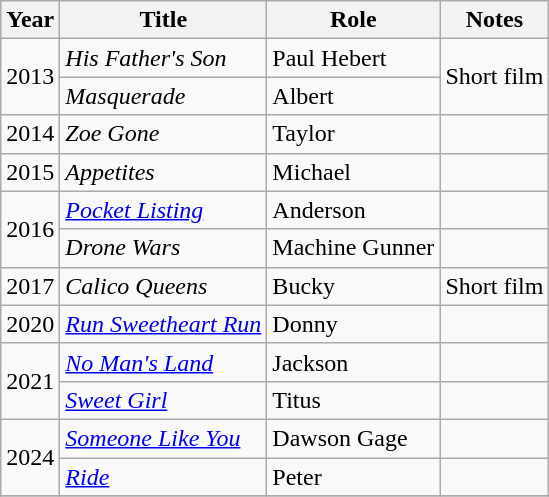<table class="wikitable sortable">
<tr>
<th>Year</th>
<th>Title</th>
<th>Role</th>
<th class="unsortable">Notes</th>
</tr>
<tr>
<td rowspan="2">2013</td>
<td><em>His Father's Son</em></td>
<td>Paul Hebert</td>
<td rowspan="2">Short film</td>
</tr>
<tr>
<td><em>Masquerade</em></td>
<td>Albert</td>
</tr>
<tr>
<td>2014</td>
<td><em>Zoe Gone</em></td>
<td>Taylor</td>
<td></td>
</tr>
<tr>
<td>2015</td>
<td><em>Appetites</em></td>
<td>Michael</td>
<td></td>
</tr>
<tr>
<td rowspan="2">2016</td>
<td><em><a href='#'>Pocket Listing</a></em></td>
<td>Anderson</td>
<td></td>
</tr>
<tr>
<td><em>Drone Wars</em></td>
<td>Machine Gunner</td>
<td></td>
</tr>
<tr>
<td>2017</td>
<td><em>Calico Queens</em></td>
<td>Bucky</td>
<td>Short film</td>
</tr>
<tr>
<td>2020</td>
<td><em><a href='#'>Run Sweetheart Run</a></em></td>
<td>Donny</td>
<td></td>
</tr>
<tr>
<td rowspan="2">2021</td>
<td><em><a href='#'>No Man's Land</a></em></td>
<td>Jackson</td>
<td></td>
</tr>
<tr>
<td><em><a href='#'>Sweet Girl</a></em></td>
<td>Titus</td>
<td></td>
</tr>
<tr>
<td rowspan="2">2024</td>
<td><em><a href='#'>Someone Like You</a></em></td>
<td>Dawson Gage</td>
<td></td>
</tr>
<tr>
<td><em><a href='#'>Ride</a></em></td>
<td>Peter</td>
<td></td>
</tr>
<tr>
</tr>
</table>
